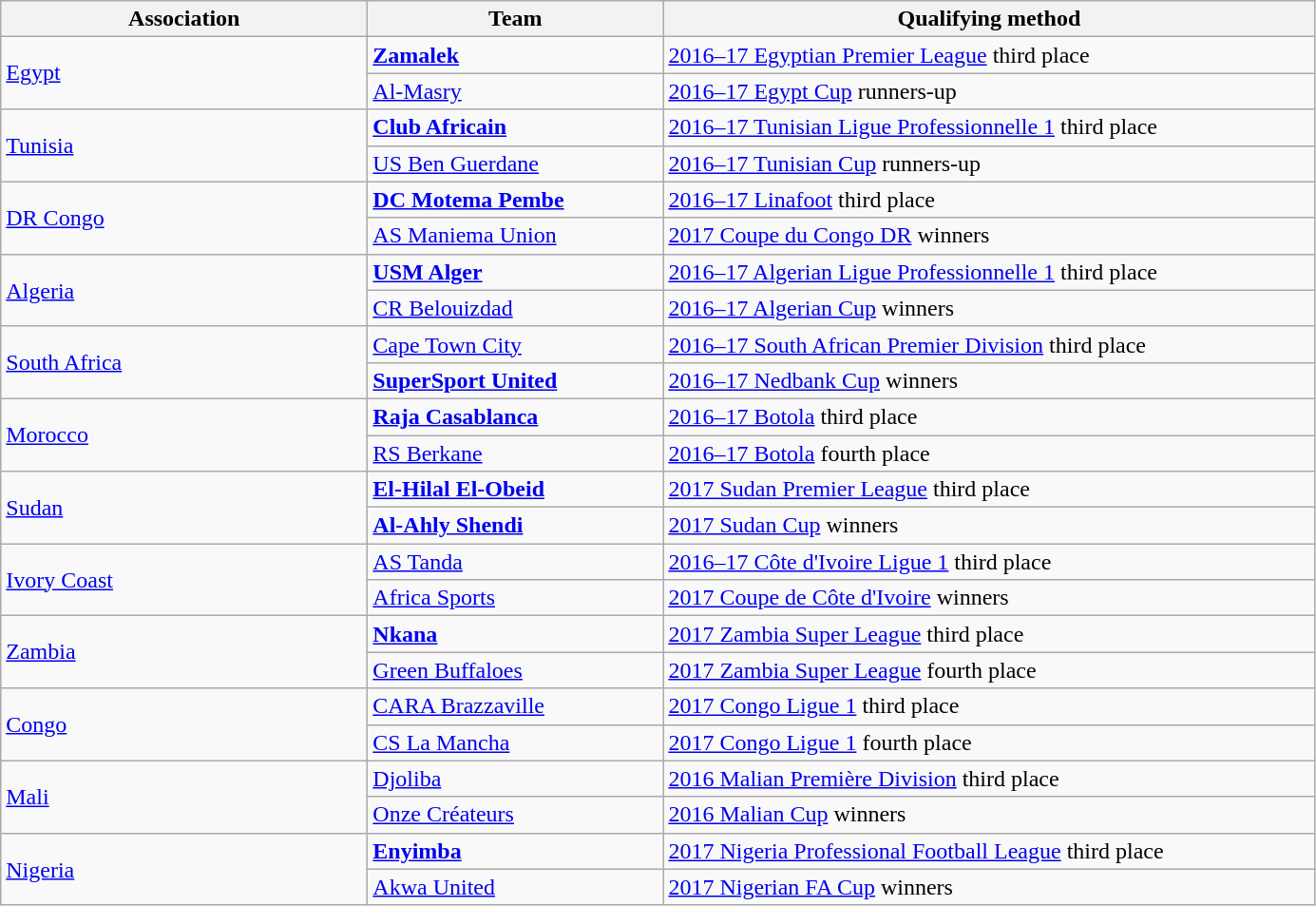<table class="wikitable">
<tr>
<th width=250>Association</th>
<th width=200>Team</th>
<th width=450>Qualifying method</th>
</tr>
<tr>
<td rowspan=2> <a href='#'>Egypt</a> </td>
<td><strong><a href='#'>Zamalek</a></strong></td>
<td><a href='#'>2016–17 Egyptian Premier League</a> third place</td>
</tr>
<tr>
<td><a href='#'>Al-Masry</a></td>
<td><a href='#'>2016–17 Egypt Cup</a> runners-up</td>
</tr>
<tr>
<td rowspan=2> <a href='#'>Tunisia</a> </td>
<td><strong><a href='#'>Club Africain</a></strong></td>
<td><a href='#'>2016–17 Tunisian Ligue Professionnelle 1</a> third place</td>
</tr>
<tr>
<td><a href='#'>US Ben Guerdane</a></td>
<td><a href='#'>2016–17 Tunisian Cup</a> runners-up</td>
</tr>
<tr>
<td rowspan=2> <a href='#'>DR Congo</a> </td>
<td><strong><a href='#'>DC Motema Pembe</a></strong></td>
<td><a href='#'>2016–17 Linafoot</a> third place</td>
</tr>
<tr>
<td><a href='#'>AS Maniema Union</a></td>
<td><a href='#'>2017 Coupe du Congo DR</a> winners</td>
</tr>
<tr>
<td rowspan=2> <a href='#'>Algeria</a> </td>
<td><strong><a href='#'>USM Alger</a></strong></td>
<td><a href='#'>2016–17 Algerian Ligue Professionnelle 1</a> third place</td>
</tr>
<tr>
<td><a href='#'>CR Belouizdad</a></td>
<td><a href='#'>2016–17 Algerian Cup</a> winners</td>
</tr>
<tr>
<td rowspan=2> <a href='#'>South Africa</a> </td>
<td><a href='#'>Cape Town City</a></td>
<td><a href='#'>2016–17 South African Premier Division</a> third place</td>
</tr>
<tr>
<td><strong><a href='#'>SuperSport United</a></strong></td>
<td><a href='#'>2016–17 Nedbank Cup</a> winners</td>
</tr>
<tr>
<td rowspan=2> <a href='#'>Morocco</a> </td>
<td><strong><a href='#'>Raja Casablanca</a></strong></td>
<td><a href='#'>2016–17 Botola</a> third place</td>
</tr>
<tr>
<td><a href='#'>RS Berkane</a></td>
<td><a href='#'>2016–17 Botola</a> fourth place</td>
</tr>
<tr>
<td rowspan=2> <a href='#'>Sudan</a> </td>
<td><strong><a href='#'>El-Hilal El-Obeid</a></strong></td>
<td><a href='#'>2017 Sudan Premier League</a> third place</td>
</tr>
<tr>
<td><strong><a href='#'>Al-Ahly Shendi</a></strong></td>
<td><a href='#'>2017 Sudan Cup</a> winners</td>
</tr>
<tr>
<td rowspan=2> <a href='#'>Ivory Coast</a> </td>
<td><a href='#'>AS Tanda</a></td>
<td><a href='#'>2016–17 Côte d'Ivoire Ligue 1</a> third place</td>
</tr>
<tr>
<td><a href='#'>Africa Sports</a></td>
<td><a href='#'>2017 Coupe de Côte d'Ivoire</a> winners</td>
</tr>
<tr>
<td rowspan=2> <a href='#'>Zambia</a> </td>
<td><strong><a href='#'>Nkana</a></strong></td>
<td><a href='#'>2017 Zambia Super League</a> third place</td>
</tr>
<tr>
<td><a href='#'>Green Buffaloes</a></td>
<td><a href='#'>2017 Zambia Super League</a> fourth place</td>
</tr>
<tr>
<td rowspan=2> <a href='#'>Congo</a> </td>
<td><a href='#'>CARA Brazzaville</a></td>
<td><a href='#'>2017 Congo Ligue 1</a> third place</td>
</tr>
<tr>
<td><a href='#'>CS La Mancha</a></td>
<td><a href='#'>2017 Congo Ligue 1</a> fourth place</td>
</tr>
<tr>
<td rowspan=2> <a href='#'>Mali</a> </td>
<td><a href='#'>Djoliba</a></td>
<td><a href='#'>2016 Malian Première Division</a> third place</td>
</tr>
<tr>
<td><a href='#'>Onze Créateurs</a></td>
<td><a href='#'>2016 Malian Cup</a> winners</td>
</tr>
<tr>
<td rowspan=2> <a href='#'>Nigeria</a> </td>
<td><strong><a href='#'>Enyimba</a></strong></td>
<td><a href='#'>2017 Nigeria Professional Football League</a> third place</td>
</tr>
<tr>
<td><a href='#'>Akwa United</a></td>
<td><a href='#'>2017 Nigerian FA Cup</a> winners</td>
</tr>
</table>
